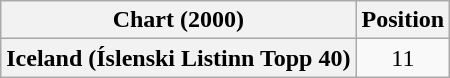<table class="wikitable plainrowheaders" style="text-align:center">
<tr>
<th>Chart (2000)</th>
<th>Position</th>
</tr>
<tr>
<th scope="row">Iceland (Íslenski Listinn Topp 40)</th>
<td>11</td>
</tr>
</table>
